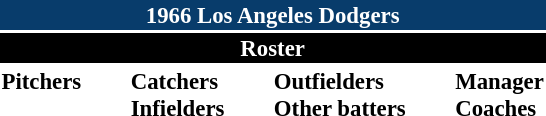<table class="toccolours" style="font-size: 95%;">
<tr>
<th colspan="10" style="background-color: #083c6b; color: white; text-align: center;">1966 Los Angeles Dodgers</th>
</tr>
<tr>
<td colspan="10" style="background-color: black; color: white; text-align: center;"><strong>Roster</strong></td>
</tr>
<tr>
<td valign="top"><strong>Pitchers</strong><br> 


 
 


 
 
  
 
 
</td>
<td width="25px"></td>
<td valign="top"><strong>Catchers</strong><br>


<strong>Infielders</strong>









</td>
<td width="25px"></td>
<td valign="top"><strong>Outfielders</strong><br>







<strong>Other batters</strong>
</td>
<td width="25px"></td>
<td valign="top"><strong>Manager</strong><br>
<strong>Coaches</strong>



</td>
</tr>
</table>
